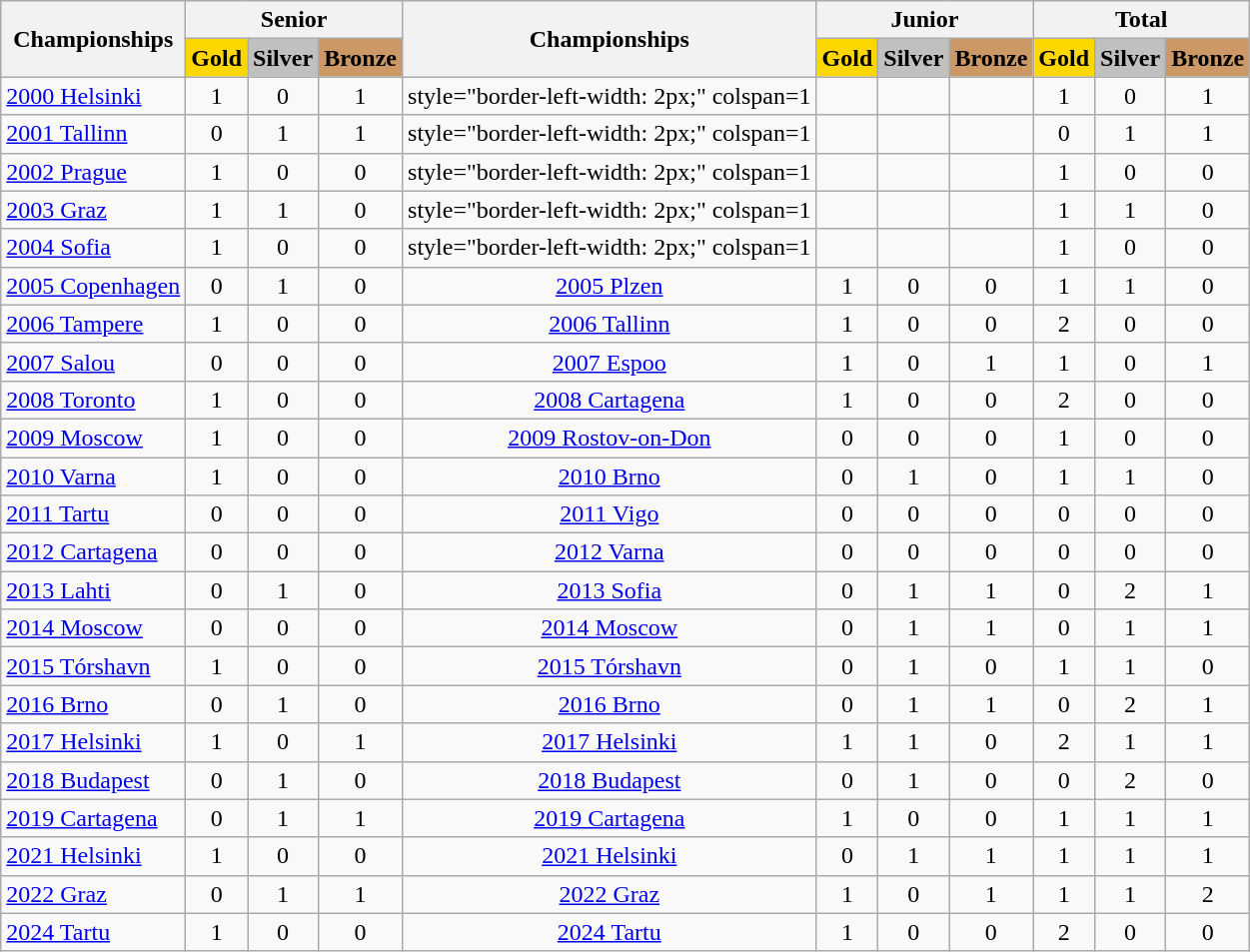<table class="wikitable" style="text-align:center">
<tr>
<th rowspan="2">Championships</th>
<th colspan="3">Senior</th>
<th rowspan="2">Championships</th>
<th colspan="3">Junior</th>
<th colspan="3">Total</th>
</tr>
<tr>
<th style="background-color: gold;">Gold</th>
<th style="background-color: silver;">Silver</th>
<th style="background-color: #cc9966;">Bronze</th>
<th style="background-color: gold;">Gold</th>
<th style="background-color: silver;">Silver</th>
<th style="background-color: #cc9966;">Bronze</th>
<th style="background-color: gold;">Gold</th>
<th style="background-color: silver;">Silver</th>
<th style="background-color: #cc9966;">Bronze</th>
</tr>
<tr>
<td align="left"><a href='#'>2000 Helsinki</a></td>
<td>1</td>
<td>0</td>
<td>1</td>
<td>style="border-left-width: 2px;" colspan=1 </td>
<td></td>
<td></td>
<td></td>
<td>1</td>
<td>0</td>
<td>1</td>
</tr>
<tr>
<td align="left"><a href='#'>2001 Tallinn</a></td>
<td>0</td>
<td>1</td>
<td>1</td>
<td>style="border-left-width: 2px;" colspan=1 </td>
<td></td>
<td></td>
<td></td>
<td>0</td>
<td>1</td>
<td>1</td>
</tr>
<tr>
<td align="left"><a href='#'>2002 Prague</a></td>
<td>1</td>
<td>0</td>
<td>0</td>
<td>style="border-left-width: 2px;" colspan=1 </td>
<td></td>
<td></td>
<td></td>
<td>1</td>
<td>0</td>
<td>0</td>
</tr>
<tr>
<td align="left"><a href='#'>2003 Graz</a></td>
<td>1</td>
<td>1</td>
<td>0</td>
<td>style="border-left-width: 2px;" colspan=1 </td>
<td></td>
<td></td>
<td></td>
<td>1</td>
<td>1</td>
<td>0</td>
</tr>
<tr>
<td align="left"><a href='#'>2004 Sofia</a></td>
<td>1</td>
<td>0</td>
<td>0</td>
<td>style="border-left-width: 2px;" colspan=1 </td>
<td></td>
<td></td>
<td></td>
<td>1</td>
<td>0</td>
<td>0</td>
</tr>
<tr>
<td align="left"><a href='#'>2005 Copenhagen</a></td>
<td>0</td>
<td>1</td>
<td>0</td>
<td><a href='#'>2005 Plzen</a></td>
<td>1</td>
<td>0</td>
<td>0</td>
<td>1</td>
<td>1</td>
<td>0</td>
</tr>
<tr>
<td align="left"><a href='#'>2006 Tampere</a></td>
<td>1</td>
<td>0</td>
<td>0</td>
<td><a href='#'>2006 Tallinn</a></td>
<td>1</td>
<td>0</td>
<td>0</td>
<td>2</td>
<td>0</td>
<td>0</td>
</tr>
<tr>
<td align="left"><a href='#'>2007 Salou</a></td>
<td>0</td>
<td>0</td>
<td>0</td>
<td><a href='#'>2007 Espoo</a></td>
<td>1</td>
<td>0</td>
<td>1</td>
<td>1</td>
<td>0</td>
<td>1</td>
</tr>
<tr>
<td align="left"><a href='#'>2008 Toronto</a></td>
<td>1</td>
<td>0</td>
<td>0</td>
<td><a href='#'>2008 Cartagena</a></td>
<td>1</td>
<td>0</td>
<td>0</td>
<td>2</td>
<td>0</td>
<td>0</td>
</tr>
<tr>
<td align="left"><a href='#'>2009 Moscow</a></td>
<td>1</td>
<td>0</td>
<td>0</td>
<td><a href='#'>2009 Rostov-on-Don</a></td>
<td>0</td>
<td>0</td>
<td>0</td>
<td>1</td>
<td>0</td>
<td>0</td>
</tr>
<tr>
<td align="left"><a href='#'>2010 Varna</a></td>
<td>1</td>
<td>0</td>
<td>0</td>
<td><a href='#'>2010 Brno</a></td>
<td>0</td>
<td>1</td>
<td>0</td>
<td>1</td>
<td>1</td>
<td>0</td>
</tr>
<tr>
<td align="left"><a href='#'>2011 Tartu</a></td>
<td>0</td>
<td>0</td>
<td>0</td>
<td><a href='#'>2011 Vigo</a></td>
<td>0</td>
<td>0</td>
<td>0</td>
<td>0</td>
<td>0</td>
<td>0</td>
</tr>
<tr>
<td align="left"><a href='#'>2012 Cartagena</a></td>
<td>0</td>
<td>0</td>
<td>0</td>
<td><a href='#'>2012 Varna</a></td>
<td>0</td>
<td>0</td>
<td>0</td>
<td>0</td>
<td>0</td>
<td>0</td>
</tr>
<tr>
<td align="left"><a href='#'>2013 Lahti</a></td>
<td>0</td>
<td>1</td>
<td>0</td>
<td><a href='#'>2013 Sofia</a></td>
<td>0</td>
<td>1</td>
<td>1</td>
<td>0</td>
<td>2</td>
<td>1</td>
</tr>
<tr>
<td align="left"><a href='#'>2014 Moscow</a></td>
<td>0</td>
<td>0</td>
<td>0</td>
<td><a href='#'>2014 Moscow</a></td>
<td>0</td>
<td>1</td>
<td>1</td>
<td>0</td>
<td>1</td>
<td>1</td>
</tr>
<tr>
<td align="left"><a href='#'>2015 Tórshavn</a></td>
<td>1</td>
<td>0</td>
<td>0</td>
<td><a href='#'>2015 Tórshavn</a></td>
<td>0</td>
<td>1</td>
<td>0</td>
<td>1</td>
<td>1</td>
<td>0</td>
</tr>
<tr>
<td align="left"><a href='#'>2016 Brno</a></td>
<td>0</td>
<td>1</td>
<td>0</td>
<td><a href='#'>2016 Brno</a></td>
<td>0</td>
<td>1</td>
<td>1</td>
<td>0</td>
<td>2</td>
<td>1</td>
</tr>
<tr>
<td align="left"><a href='#'>2017 Helsinki</a></td>
<td>1</td>
<td>0</td>
<td>1</td>
<td><a href='#'>2017 Helsinki</a></td>
<td>1</td>
<td>1</td>
<td>0</td>
<td>2</td>
<td>1</td>
<td>1</td>
</tr>
<tr>
<td align="left"><a href='#'>2018 Budapest</a></td>
<td>0</td>
<td>1</td>
<td>0</td>
<td><a href='#'>2018 Budapest</a></td>
<td>0</td>
<td>1</td>
<td>0</td>
<td>0</td>
<td>2</td>
<td>0</td>
</tr>
<tr>
<td align="left"><a href='#'>2019 Cartagena</a></td>
<td>0</td>
<td>1</td>
<td>1</td>
<td><a href='#'>2019 Cartagena</a></td>
<td>1</td>
<td>0</td>
<td>0</td>
<td>1</td>
<td>1</td>
<td>1</td>
</tr>
<tr>
<td align="left"><a href='#'>2021 Helsinki</a></td>
<td>1</td>
<td>0</td>
<td>0</td>
<td><a href='#'>2021 Helsinki</a></td>
<td>0</td>
<td>1</td>
<td>1</td>
<td>1</td>
<td>1</td>
<td>1</td>
</tr>
<tr>
<td align="left"><a href='#'>2022 Graz</a></td>
<td>0</td>
<td>1</td>
<td>1</td>
<td><a href='#'>2022 Graz</a></td>
<td>1</td>
<td>0</td>
<td>1</td>
<td>1</td>
<td>1</td>
<td>2</td>
</tr>
<tr>
<td align="left"><a href='#'>2024 Tartu</a></td>
<td>1</td>
<td>0</td>
<td>0</td>
<td><a href='#'>2024 Tartu</a></td>
<td>1</td>
<td>0</td>
<td>0</td>
<td>2</td>
<td>0</td>
<td>0</td>
</tr>
</table>
